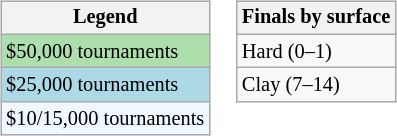<table>
<tr valign=top>
<td><br><table class=wikitable style="font-size:85%">
<tr>
<th>Legend</th>
</tr>
<tr style="background:#addfad;">
<td>$50,000 tournaments</td>
</tr>
<tr style="background:lightblue;">
<td>$25,000 tournaments</td>
</tr>
<tr style="background:#f0f8ff;">
<td>$10/15,000 tournaments</td>
</tr>
</table>
</td>
<td><br><table class=wikitable style="font-size:85%">
<tr>
<th>Finals by surface</th>
</tr>
<tr>
<td>Hard (0–1)</td>
</tr>
<tr>
<td>Clay (7–14)</td>
</tr>
</table>
</td>
</tr>
</table>
